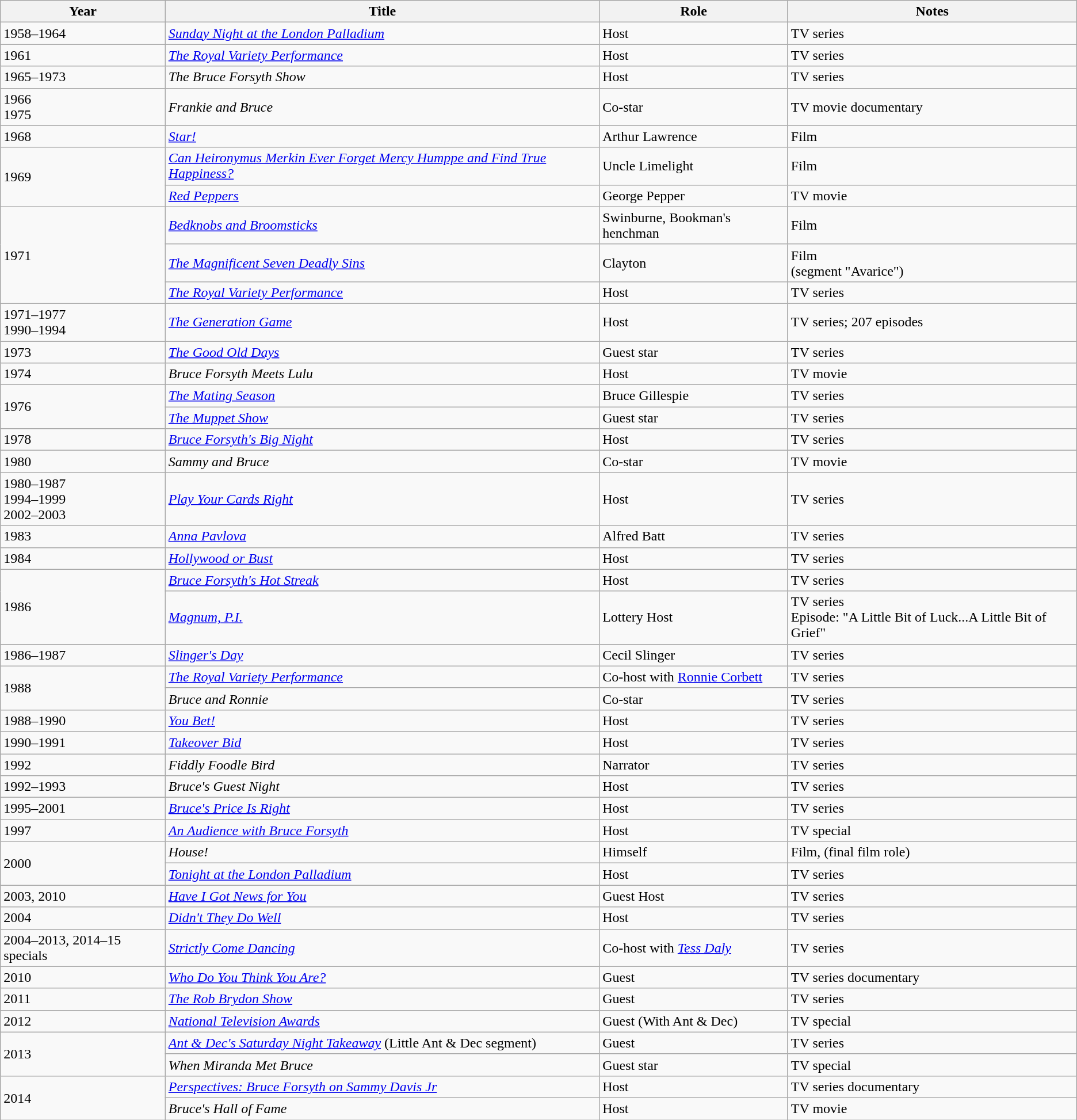<table class="wikitable sortable">
<tr>
<th>Year</th>
<th>Title</th>
<th>Role</th>
<th class="unsortable">Notes</th>
</tr>
<tr>
<td>1958–1964</td>
<td><em><a href='#'>Sunday Night at the London Palladium</a></em></td>
<td>Host</td>
<td>TV series</td>
</tr>
<tr>
<td>1961</td>
<td><em><a href='#'>The Royal Variety Performance</a></em></td>
<td>Host</td>
<td>TV series</td>
</tr>
<tr>
<td>1965–1973</td>
<td><em>The Bruce Forsyth Show</em></td>
<td>Host</td>
<td>TV series</td>
</tr>
<tr>
<td>1966 <br> 1975</td>
<td><em>Frankie and Bruce</em></td>
<td>Co-star</td>
<td>TV movie documentary</td>
</tr>
<tr>
<td>1968</td>
<td><em><a href='#'>Star!</a></em></td>
<td>Arthur Lawrence</td>
<td>Film</td>
</tr>
<tr>
<td rowspan="2">1969</td>
<td><em><a href='#'>Can Heironymus Merkin Ever Forget Mercy Humppe and Find True Happiness?</a></em></td>
<td>Uncle Limelight</td>
<td>Film</td>
</tr>
<tr>
<td><em><a href='#'>Red Peppers</a></em></td>
<td>George Pepper</td>
<td>TV movie</td>
</tr>
<tr>
<td rowspan="3">1971</td>
<td><em><a href='#'>Bedknobs and Broomsticks</a></em></td>
<td>Swinburne, Bookman's henchman</td>
<td>Film</td>
</tr>
<tr>
<td><em><a href='#'>The Magnificent Seven Deadly Sins</a></em></td>
<td>Clayton</td>
<td>Film<br>(segment "Avarice")</td>
</tr>
<tr>
<td><em><a href='#'>The Royal Variety Performance</a></em></td>
<td>Host</td>
<td>TV series</td>
</tr>
<tr>
<td>1971–1977 <br> 1990–1994</td>
<td><em><a href='#'>The Generation Game</a></em></td>
<td>Host</td>
<td>TV series; 207 episodes</td>
</tr>
<tr>
<td>1973</td>
<td><em><a href='#'>The Good Old Days</a></em></td>
<td>Guest star</td>
<td>TV series</td>
</tr>
<tr>
<td>1974</td>
<td><em>Bruce Forsyth Meets Lulu</em></td>
<td>Host</td>
<td>TV movie</td>
</tr>
<tr>
<td rowspan="2">1976</td>
<td><em><a href='#'>The Mating Season</a></em></td>
<td>Bruce Gillespie</td>
<td>TV series</td>
</tr>
<tr>
<td><em><a href='#'>The Muppet Show</a></em></td>
<td>Guest star</td>
<td>TV series</td>
</tr>
<tr>
<td>1978</td>
<td><em><a href='#'>Bruce Forsyth's Big Night</a></em></td>
<td>Host</td>
<td>TV series</td>
</tr>
<tr>
<td>1980</td>
<td><em>Sammy and Bruce</em></td>
<td>Co-star</td>
<td>TV movie</td>
</tr>
<tr>
<td>1980–1987 <br> 1994–1999 <br> 2002–2003</td>
<td><em><a href='#'>Play Your Cards Right</a></em></td>
<td>Host</td>
<td>TV series</td>
</tr>
<tr>
<td>1983</td>
<td><em><a href='#'>Anna Pavlova</a></em></td>
<td>Alfred Batt</td>
<td>TV series</td>
</tr>
<tr>
<td>1984</td>
<td><em><a href='#'>Hollywood or Bust</a></em></td>
<td>Host</td>
<td>TV series</td>
</tr>
<tr>
<td rowspan="2">1986</td>
<td><em><a href='#'>Bruce Forsyth's Hot Streak</a></em></td>
<td>Host</td>
<td>TV series</td>
</tr>
<tr>
<td><em><a href='#'>Magnum, P.I.</a></em></td>
<td>Lottery Host</td>
<td>TV series<br>Episode: "A Little Bit of Luck...A Little Bit of Grief"</td>
</tr>
<tr>
<td>1986–1987</td>
<td><em><a href='#'>Slinger's Day</a></em></td>
<td>Cecil Slinger</td>
<td>TV series</td>
</tr>
<tr>
<td rowspan="2">1988</td>
<td><em><a href='#'>The Royal Variety Performance</a></em></td>
<td>Co-host with <a href='#'>Ronnie Corbett</a></td>
<td>TV series</td>
</tr>
<tr>
<td><em>Bruce and Ronnie</em></td>
<td>Co-star</td>
<td>TV series</td>
</tr>
<tr>
<td>1988–1990</td>
<td><em><a href='#'>You Bet!</a></em></td>
<td>Host</td>
<td>TV series</td>
</tr>
<tr>
<td>1990–1991</td>
<td><em><a href='#'>Takeover Bid</a></em></td>
<td>Host</td>
<td>TV series</td>
</tr>
<tr>
<td>1992</td>
<td><em>Fiddly Foodle Bird</em></td>
<td>Narrator</td>
<td>TV series</td>
</tr>
<tr>
<td>1992–1993</td>
<td><em>Bruce's Guest Night</em></td>
<td>Host</td>
<td>TV series</td>
</tr>
<tr>
<td>1995–2001</td>
<td><em><a href='#'>Bruce's Price Is Right</a></em></td>
<td>Host</td>
<td>TV series</td>
</tr>
<tr>
<td>1997</td>
<td><em><a href='#'>An Audience with Bruce Forsyth</a></em></td>
<td>Host</td>
<td>TV special</td>
</tr>
<tr>
<td rowspan="2">2000</td>
<td><em>House!</em></td>
<td>Himself</td>
<td>Film, (final film role)</td>
</tr>
<tr>
<td><em><a href='#'>Tonight at the London Palladium</a></em></td>
<td>Host</td>
<td>TV series</td>
</tr>
<tr>
<td>2003, 2010</td>
<td><em><a href='#'>Have I Got News for You</a></em></td>
<td>Guest Host</td>
<td>TV series</td>
</tr>
<tr>
<td>2004</td>
<td><em><a href='#'>Didn't They Do Well</a></em></td>
<td>Host</td>
<td>TV series</td>
</tr>
<tr>
<td>2004–2013, 2014–15 specials</td>
<td><em><a href='#'>Strictly Come Dancing</a></em></td>
<td>Co-host with <em><a href='#'>Tess Daly</a></em></td>
<td>TV series</td>
</tr>
<tr>
<td>2010</td>
<td><em><a href='#'>Who Do You Think You Are?</a></em></td>
<td>Guest</td>
<td>TV series documentary</td>
</tr>
<tr>
<td>2011</td>
<td><em><a href='#'>The Rob Brydon Show</a></em></td>
<td>Guest</td>
<td>TV series</td>
</tr>
<tr>
<td>2012</td>
<td><em><a href='#'>National Television Awards</a></em></td>
<td>Guest (With Ant & Dec)</td>
<td>TV special</td>
</tr>
<tr>
<td rowspan="2">2013</td>
<td><em><a href='#'>Ant & Dec's Saturday Night Takeaway</a></em> (Little Ant & Dec segment)</td>
<td>Guest</td>
<td>TV series</td>
</tr>
<tr>
<td><em>When Miranda Met Bruce</em></td>
<td>Guest star</td>
<td>TV special</td>
</tr>
<tr>
<td rowspan="2">2014</td>
<td><em><a href='#'>Perspectives: Bruce Forsyth on Sammy Davis Jr</a></em></td>
<td>Host</td>
<td>TV series documentary</td>
</tr>
<tr>
<td><em>Bruce's Hall of Fame</em></td>
<td>Host</td>
<td>TV movie</td>
</tr>
</table>
